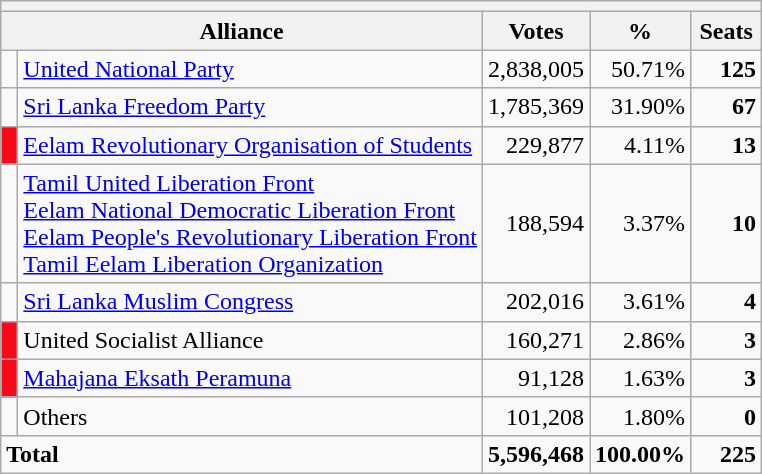<table class="wikitable" border="1" style="text-align:right;">
<tr>
<th colspan="8"></th>
</tr>
<tr>
<th colspan=2>Alliance</th>
<th width="60">Votes</th>
<th width="50">%</th>
<th width="40">Seats</th>
</tr>
<tr>
<td bgcolor=> </td>
<td align=left><a href='#'>United National Party</a></td>
<td>2,838,005</td>
<td>50.71%</td>
<td><strong>125</strong></td>
</tr>
<tr>
<td bgcolor=> </td>
<td align=left><a href='#'>Sri Lanka Freedom Party</a></td>
<td>1,785,369</td>
<td>31.90%</td>
<td><strong>67</strong></td>
</tr>
<tr>
<td bgcolor=#F90818> </td>
<td align=left><a href='#'>Eelam Revolutionary Organisation of Students</a></td>
<td>229,877</td>
<td>4.11%</td>
<td><strong>13</strong></td>
</tr>
<tr>
<td bgcolor=> </td>
<td align=left><a href='#'>Tamil United Liberation Front</a><br><a href='#'>Eelam National Democratic Liberation Front</a><br><a href='#'>Eelam People's Revolutionary Liberation Front</a><br><a href='#'>Tamil Eelam Liberation Organization</a></td>
<td>188,594</td>
<td>3.37%</td>
<td><strong>10</strong></td>
</tr>
<tr>
<td bgcolor=> </td>
<td align=left><a href='#'>Sri Lanka Muslim Congress</a></td>
<td>202,016</td>
<td>3.61%</td>
<td><strong>4</strong></td>
</tr>
<tr>
<td bgcolor=#F90818> </td>
<td align=left>United Socialist Alliance</td>
<td>160,271</td>
<td>2.86%</td>
<td><strong>3</strong></td>
</tr>
<tr>
<td bgcolor=#F90818> </td>
<td align=left><a href='#'>Mahajana Eksath Peramuna</a></td>
<td>91,128</td>
<td>1.63%</td>
<td><strong>3</strong></td>
</tr>
<tr>
<td></td>
<td align=left>Others</td>
<td>101,208</td>
<td>1.80%</td>
<td><strong>0</strong></td>
</tr>
<tr>
<td colspan=2 align=left><strong>Total</strong></td>
<td><strong>5,596,468</strong></td>
<td><strong>100.00%</strong></td>
<td><strong>225</strong></td>
</tr>
</table>
